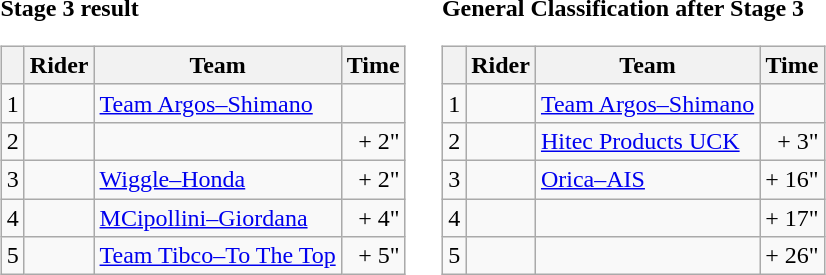<table>
<tr>
<td><strong>Stage 3 result</strong><br><table class="wikitable">
<tr>
<th></th>
<th>Rider</th>
<th>Team</th>
<th>Time</th>
</tr>
<tr>
<td>1</td>
<td></td>
<td><a href='#'>Team Argos–Shimano</a></td>
<td align="right"></td>
</tr>
<tr>
<td>2</td>
<td></td>
<td></td>
<td align="right">+ 2"</td>
</tr>
<tr>
<td>3</td>
<td></td>
<td><a href='#'>Wiggle–Honda</a></td>
<td align="right">+ 2"</td>
</tr>
<tr>
<td>4</td>
<td></td>
<td><a href='#'>MCipollini–Giordana</a></td>
<td align="right">+ 4"</td>
</tr>
<tr>
<td>5</td>
<td></td>
<td><a href='#'>Team Tibco–To The Top</a></td>
<td align="right">+ 5"</td>
</tr>
</table>
</td>
<td></td>
<td><strong>General Classification after Stage 3</strong><br><table class="wikitable">
<tr>
<th></th>
<th>Rider</th>
<th>Team</th>
<th>Time</th>
</tr>
<tr>
<td>1</td>
<td></td>
<td><a href='#'>Team Argos–Shimano</a></td>
<td align="right"></td>
</tr>
<tr>
<td>2</td>
<td></td>
<td><a href='#'>Hitec Products UCK</a></td>
<td align="right">+ 3"</td>
</tr>
<tr>
<td>3</td>
<td></td>
<td><a href='#'>Orica–AIS</a></td>
<td align="right">+ 16"</td>
</tr>
<tr>
<td>4</td>
<td></td>
<td></td>
<td align="right">+ 17"</td>
</tr>
<tr>
<td>5</td>
<td></td>
<td></td>
<td align="right">+ 26"</td>
</tr>
</table>
</td>
</tr>
</table>
